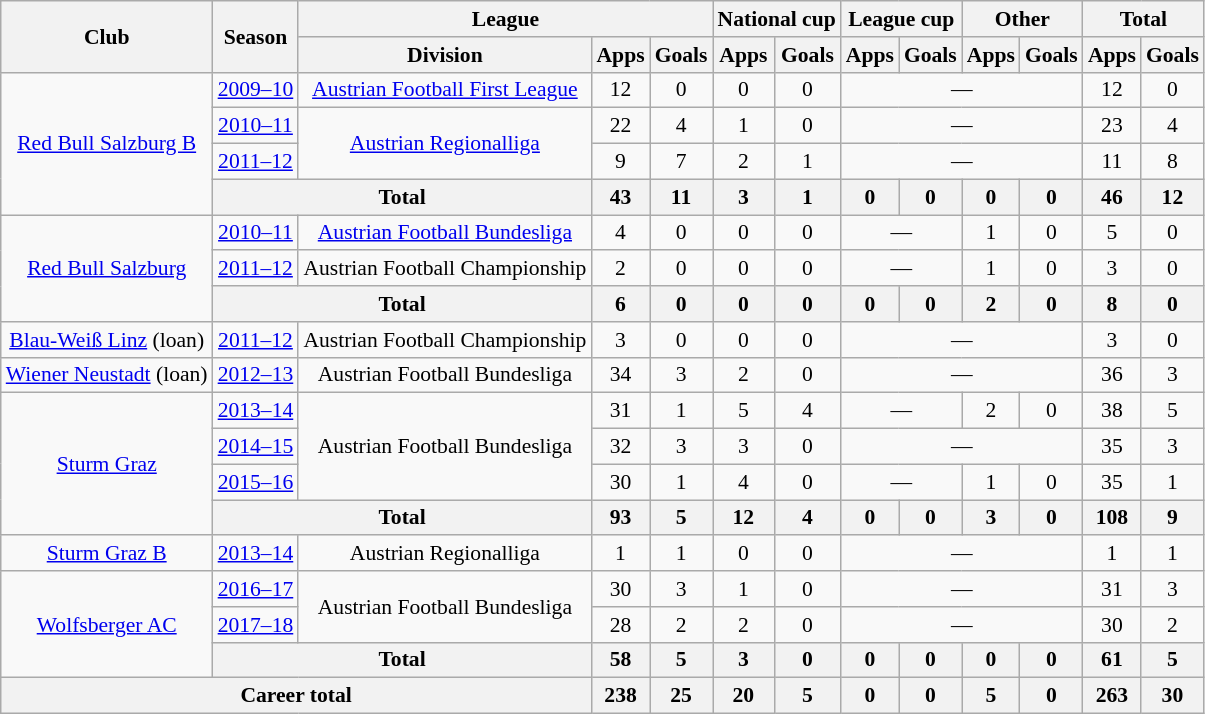<table class="wikitable" style="font-size:90%; text-align: center">
<tr>
<th rowspan=2>Club</th>
<th rowspan=2>Season</th>
<th colspan=3>League</th>
<th colspan=2>National cup</th>
<th colspan=2>League cup</th>
<th colspan=2>Other</th>
<th colspan=2>Total</th>
</tr>
<tr>
<th>Division</th>
<th>Apps</th>
<th>Goals</th>
<th>Apps</th>
<th>Goals</th>
<th>Apps</th>
<th>Goals</th>
<th>Apps</th>
<th>Goals</th>
<th>Apps</th>
<th>Goals</th>
</tr>
<tr>
<td rowspan=4><a href='#'>Red Bull Salzburg B</a></td>
<td><a href='#'>2009–10</a></td>
<td><a href='#'>Austrian Football First League</a></td>
<td>12</td>
<td>0</td>
<td>0</td>
<td>0</td>
<td colspan=4>—</td>
<td>12</td>
<td>0</td>
</tr>
<tr>
<td><a href='#'>2010–11</a></td>
<td rowspan=2><a href='#'>Austrian Regionalliga</a></td>
<td>22</td>
<td>4</td>
<td>1</td>
<td>0</td>
<td colspan=4>—</td>
<td>23</td>
<td>4</td>
</tr>
<tr>
<td><a href='#'>2011–12</a></td>
<td>9</td>
<td>7</td>
<td>2</td>
<td>1</td>
<td colspan=4>—</td>
<td>11</td>
<td>8</td>
</tr>
<tr>
<th colspan=2>Total</th>
<th>43</th>
<th>11</th>
<th>3</th>
<th>1</th>
<th>0</th>
<th>0</th>
<th>0</th>
<th>0</th>
<th>46</th>
<th>12</th>
</tr>
<tr>
<td rowspan=3><a href='#'>Red Bull Salzburg</a></td>
<td><a href='#'>2010–11</a></td>
<td><a href='#'>Austrian Football Bundesliga</a></td>
<td>4</td>
<td>0</td>
<td>0</td>
<td>0</td>
<td colspan=2>—</td>
<td>1</td>
<td>0</td>
<td>5</td>
<td>0</td>
</tr>
<tr>
<td><a href='#'>2011–12</a></td>
<td>Austrian Football Championship</td>
<td>2</td>
<td>0</td>
<td>0</td>
<td>0</td>
<td colspan=2>—</td>
<td>1</td>
<td>0</td>
<td>3</td>
<td>0</td>
</tr>
<tr>
<th colspan=2>Total</th>
<th>6</th>
<th>0</th>
<th>0</th>
<th>0</th>
<th>0</th>
<th>0</th>
<th>2</th>
<th>0</th>
<th>8</th>
<th>0</th>
</tr>
<tr>
<td><a href='#'>Blau-Weiß Linz</a> (loan)</td>
<td><a href='#'>2011–12</a></td>
<td>Austrian Football Championship</td>
<td>3</td>
<td>0</td>
<td>0</td>
<td>0</td>
<td colspan=4>—</td>
<td>3</td>
<td>0</td>
</tr>
<tr>
<td><a href='#'>Wiener Neustadt</a> (loan)</td>
<td><a href='#'>2012–13</a></td>
<td>Austrian Football Bundesliga</td>
<td>34</td>
<td>3</td>
<td>2</td>
<td>0</td>
<td colspan=4>—</td>
<td>36</td>
<td>3</td>
</tr>
<tr>
<td rowspan=4><a href='#'>Sturm Graz</a></td>
<td><a href='#'>2013–14</a></td>
<td rowspan=3>Austrian Football Bundesliga</td>
<td>31</td>
<td>1</td>
<td>5</td>
<td>4</td>
<td colspan=2>—</td>
<td>2</td>
<td>0</td>
<td>38</td>
<td>5</td>
</tr>
<tr>
<td><a href='#'>2014–15</a></td>
<td>32</td>
<td>3</td>
<td>3</td>
<td>0</td>
<td colspan=4>—</td>
<td>35</td>
<td>3</td>
</tr>
<tr>
<td><a href='#'>2015–16</a></td>
<td>30</td>
<td>1</td>
<td>4</td>
<td>0</td>
<td colspan=2>—</td>
<td>1</td>
<td>0</td>
<td>35</td>
<td>1</td>
</tr>
<tr>
<th colspan=2>Total</th>
<th>93</th>
<th>5</th>
<th>12</th>
<th>4</th>
<th>0</th>
<th>0</th>
<th>3</th>
<th>0</th>
<th>108</th>
<th>9</th>
</tr>
<tr>
<td><a href='#'>Sturm Graz B</a></td>
<td><a href='#'>2013–14</a></td>
<td>Austrian Regionalliga</td>
<td>1</td>
<td>1</td>
<td>0</td>
<td>0</td>
<td colspan=4>—</td>
<td>1</td>
<td>1</td>
</tr>
<tr>
<td rowspan=3><a href='#'>Wolfsberger AC</a></td>
<td><a href='#'>2016–17</a></td>
<td rowspan=2>Austrian Football Bundesliga</td>
<td>30</td>
<td>3</td>
<td>1</td>
<td>0</td>
<td colspan=4>—</td>
<td>31</td>
<td>3</td>
</tr>
<tr>
<td><a href='#'>2017–18</a></td>
<td>28</td>
<td>2</td>
<td>2</td>
<td>0</td>
<td colspan=4>—</td>
<td>30</td>
<td>2</td>
</tr>
<tr>
<th colspan=2>Total</th>
<th>58</th>
<th>5</th>
<th>3</th>
<th>0</th>
<th>0</th>
<th>0</th>
<th>0</th>
<th>0</th>
<th>61</th>
<th>5</th>
</tr>
<tr>
<th colspan=3>Career total</th>
<th>238</th>
<th>25</th>
<th>20</th>
<th>5</th>
<th>0</th>
<th>0</th>
<th>5</th>
<th>0</th>
<th>263</th>
<th>30</th>
</tr>
</table>
